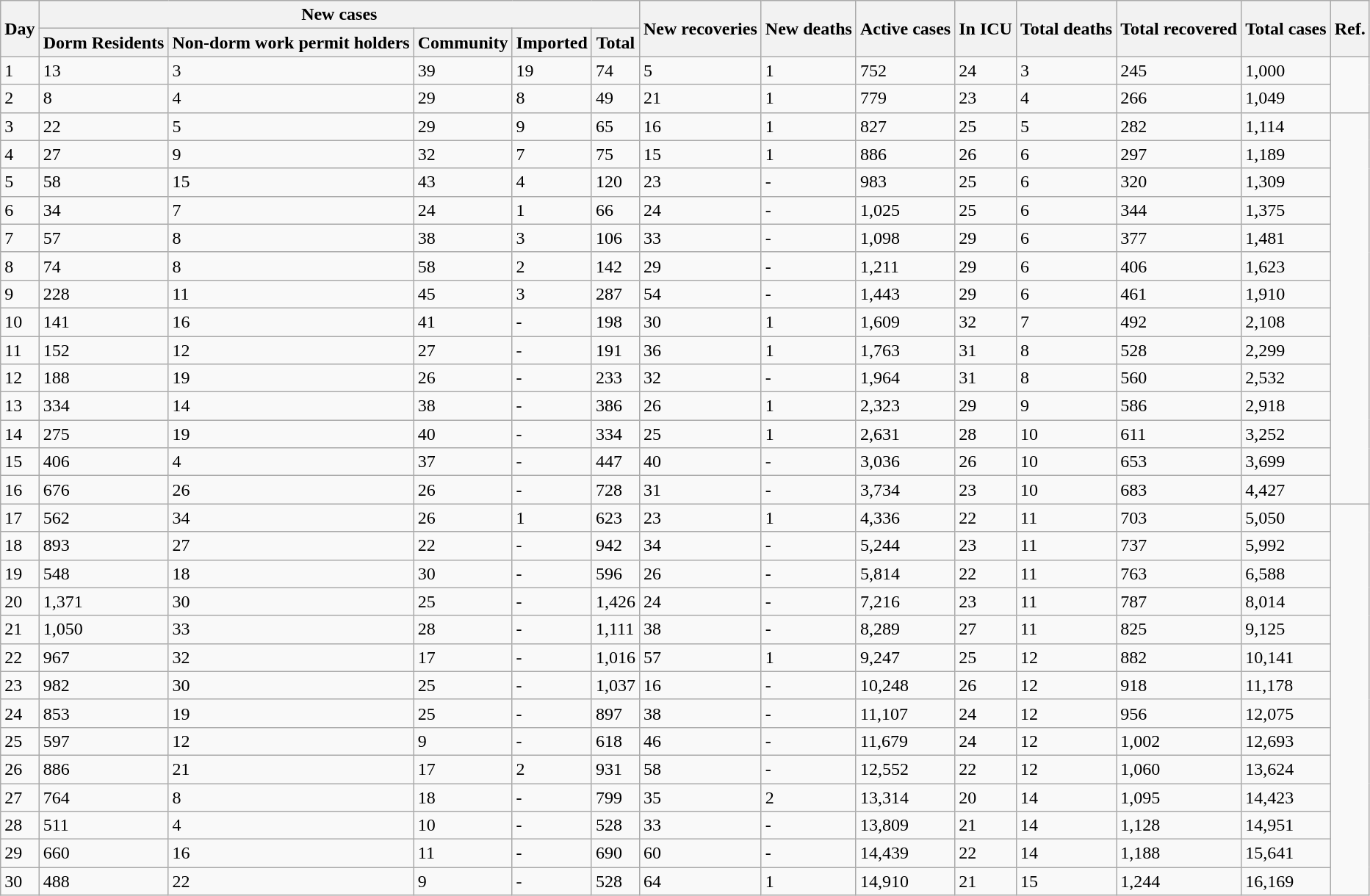<table class="wikitable">
<tr>
<th rowspan="2">Day</th>
<th colspan="5">New cases</th>
<th rowspan="2">New recoveries</th>
<th rowspan="2">New deaths</th>
<th rowspan="2">Active cases</th>
<th rowspan="2">In ICU</th>
<th rowspan="2">Total deaths</th>
<th rowspan="2">Total recovered</th>
<th rowspan="2">Total cases</th>
<th rowspan="2">Ref.</th>
</tr>
<tr>
<th>Dorm Residents</th>
<th>Non-dorm work permit holders</th>
<th>Community</th>
<th>Imported</th>
<th>Total</th>
</tr>
<tr>
<td>1</td>
<td>13</td>
<td>3</td>
<td>39</td>
<td>19</td>
<td>74</td>
<td>5</td>
<td>1</td>
<td>752</td>
<td>24</td>
<td>3</td>
<td>245</td>
<td>1,000</td>
<td rowspan="2"></td>
</tr>
<tr>
<td>2</td>
<td>8</td>
<td>4</td>
<td>29</td>
<td>8</td>
<td>49</td>
<td>21</td>
<td>1</td>
<td>779</td>
<td>23</td>
<td>4</td>
<td>266</td>
<td>1,049</td>
</tr>
<tr>
<td>3</td>
<td>22</td>
<td>5</td>
<td>29</td>
<td>9</td>
<td>65</td>
<td>16</td>
<td>1</td>
<td>827</td>
<td>25</td>
<td>5</td>
<td>282</td>
<td>1,114</td>
<td rowspan="14"></td>
</tr>
<tr>
<td>4</td>
<td>27</td>
<td>9</td>
<td>32</td>
<td>7</td>
<td>75</td>
<td>15</td>
<td>1</td>
<td>886</td>
<td>26</td>
<td>6</td>
<td>297</td>
<td>1,189</td>
</tr>
<tr>
<td>5</td>
<td>58</td>
<td>15</td>
<td>43</td>
<td>4</td>
<td>120</td>
<td>23</td>
<td>-</td>
<td>983</td>
<td>25</td>
<td>6</td>
<td>320</td>
<td>1,309</td>
</tr>
<tr>
<td>6</td>
<td>34</td>
<td>7</td>
<td>24</td>
<td>1</td>
<td>66</td>
<td>24</td>
<td>-</td>
<td>1,025</td>
<td>25</td>
<td>6</td>
<td>344</td>
<td>1,375</td>
</tr>
<tr>
<td>7</td>
<td>57</td>
<td>8</td>
<td>38</td>
<td>3</td>
<td>106</td>
<td>33</td>
<td>-</td>
<td>1,098</td>
<td>29</td>
<td>6</td>
<td>377</td>
<td>1,481</td>
</tr>
<tr>
<td>8</td>
<td>74</td>
<td>8</td>
<td>58</td>
<td>2</td>
<td>142</td>
<td>29</td>
<td>-</td>
<td>1,211</td>
<td>29</td>
<td>6</td>
<td>406</td>
<td>1,623</td>
</tr>
<tr>
<td>9</td>
<td>228</td>
<td>11</td>
<td>45</td>
<td>3</td>
<td>287</td>
<td>54</td>
<td>-</td>
<td>1,443</td>
<td>29</td>
<td>6</td>
<td>461</td>
<td>1,910</td>
</tr>
<tr>
<td>10</td>
<td>141</td>
<td>16</td>
<td>41</td>
<td>-</td>
<td>198</td>
<td>30</td>
<td>1</td>
<td>1,609</td>
<td>32</td>
<td>7</td>
<td>492</td>
<td>2,108</td>
</tr>
<tr>
<td>11</td>
<td>152</td>
<td>12</td>
<td>27</td>
<td>-</td>
<td>191</td>
<td>36</td>
<td>1</td>
<td>1,763</td>
<td>31</td>
<td>8</td>
<td>528</td>
<td>2,299</td>
</tr>
<tr>
<td>12</td>
<td>188</td>
<td>19</td>
<td>26</td>
<td>-</td>
<td>233</td>
<td>32</td>
<td>-</td>
<td>1,964</td>
<td>31</td>
<td>8</td>
<td>560</td>
<td>2,532</td>
</tr>
<tr>
<td>13</td>
<td>334</td>
<td>14</td>
<td>38</td>
<td>-</td>
<td>386</td>
<td>26</td>
<td>1</td>
<td>2,323</td>
<td>29</td>
<td>9</td>
<td>586</td>
<td>2,918</td>
</tr>
<tr>
<td>14</td>
<td>275</td>
<td>19</td>
<td>40</td>
<td>-</td>
<td>334</td>
<td>25</td>
<td>1</td>
<td>2,631</td>
<td>28</td>
<td>10</td>
<td>611</td>
<td>3,252</td>
</tr>
<tr>
<td>15</td>
<td>406</td>
<td>4</td>
<td>37</td>
<td>-</td>
<td>447</td>
<td>40</td>
<td>-</td>
<td>3,036</td>
<td>26</td>
<td>10</td>
<td>653</td>
<td>3,699</td>
</tr>
<tr>
<td>16</td>
<td>676</td>
<td>26</td>
<td>26</td>
<td>-</td>
<td>728</td>
<td>31</td>
<td>-</td>
<td>3,734</td>
<td>23</td>
<td>10</td>
<td>683</td>
<td>4,427</td>
</tr>
<tr>
<td>17</td>
<td>562</td>
<td>34</td>
<td>26</td>
<td>1</td>
<td>623</td>
<td>23</td>
<td>1</td>
<td>4,336</td>
<td>22</td>
<td>11</td>
<td>703</td>
<td>5,050</td>
<td rowspan="14"></td>
</tr>
<tr>
<td>18</td>
<td>893</td>
<td>27</td>
<td>22</td>
<td>-</td>
<td>942</td>
<td>34</td>
<td>-</td>
<td>5,244</td>
<td>23</td>
<td>11</td>
<td>737</td>
<td>5,992</td>
</tr>
<tr>
<td>19</td>
<td>548</td>
<td>18</td>
<td>30</td>
<td>-</td>
<td>596</td>
<td>26</td>
<td>-</td>
<td>5,814</td>
<td>22</td>
<td>11</td>
<td>763</td>
<td>6,588</td>
</tr>
<tr>
<td>20</td>
<td>1,371</td>
<td>30</td>
<td>25</td>
<td>-</td>
<td>1,426</td>
<td>24</td>
<td>-</td>
<td>7,216</td>
<td>23</td>
<td>11</td>
<td>787</td>
<td>8,014</td>
</tr>
<tr>
<td>21</td>
<td>1,050</td>
<td>33</td>
<td>28</td>
<td>-</td>
<td>1,111</td>
<td>38</td>
<td>-</td>
<td>8,289</td>
<td>27</td>
<td>11</td>
<td>825</td>
<td>9,125</td>
</tr>
<tr>
<td>22</td>
<td>967</td>
<td>32</td>
<td>17</td>
<td>-</td>
<td>1,016</td>
<td>57</td>
<td>1</td>
<td>9,247</td>
<td>25</td>
<td>12</td>
<td>882</td>
<td>10,141</td>
</tr>
<tr>
<td>23</td>
<td>982</td>
<td>30</td>
<td>25</td>
<td>-</td>
<td>1,037</td>
<td>16</td>
<td>-</td>
<td>10,248</td>
<td>26</td>
<td>12</td>
<td>918</td>
<td>11,178</td>
</tr>
<tr>
<td>24</td>
<td>853</td>
<td>19</td>
<td>25</td>
<td>-</td>
<td>897</td>
<td>38</td>
<td>-</td>
<td>11,107</td>
<td>24</td>
<td>12</td>
<td>956</td>
<td>12,075</td>
</tr>
<tr>
<td>25</td>
<td>597</td>
<td>12</td>
<td>9</td>
<td>-</td>
<td>618</td>
<td>46</td>
<td>-</td>
<td>11,679</td>
<td>24</td>
<td>12</td>
<td>1,002</td>
<td>12,693</td>
</tr>
<tr>
<td>26</td>
<td>886</td>
<td>21</td>
<td>17</td>
<td>2</td>
<td>931</td>
<td>58</td>
<td>-</td>
<td>12,552</td>
<td>22</td>
<td>12</td>
<td>1,060</td>
<td>13,624</td>
</tr>
<tr>
<td>27</td>
<td>764</td>
<td>8</td>
<td>18</td>
<td>-</td>
<td>799</td>
<td>35</td>
<td>2</td>
<td>13,314</td>
<td>20</td>
<td>14</td>
<td>1,095</td>
<td>14,423</td>
</tr>
<tr>
<td>28</td>
<td>511</td>
<td>4</td>
<td>10</td>
<td>-</td>
<td>528</td>
<td>33</td>
<td>-</td>
<td>13,809</td>
<td>21</td>
<td>14</td>
<td>1,128</td>
<td>14,951</td>
</tr>
<tr>
<td>29</td>
<td>660</td>
<td>16</td>
<td>11</td>
<td>-</td>
<td>690</td>
<td>60</td>
<td>-</td>
<td>14,439</td>
<td>22</td>
<td>14</td>
<td>1,188</td>
<td>15,641</td>
</tr>
<tr>
<td>30</td>
<td>488</td>
<td>22</td>
<td>9</td>
<td>-</td>
<td>528</td>
<td>64</td>
<td>1</td>
<td>14,910</td>
<td>21</td>
<td>15</td>
<td>1,244</td>
<td>16,169</td>
</tr>
</table>
